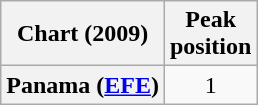<table class="wikitable sortable plainrowheaders">
<tr>
<th>Chart (2009)</th>
<th>Peak<br>position</th>
</tr>
<tr>
<th scope="row">Panama (<a href='#'>EFE</a>)</th>
<td style="text-align:center;">1</td>
</tr>
</table>
